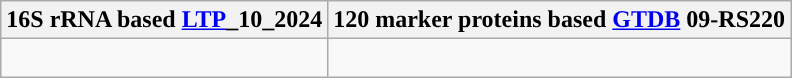<table class="wikitable">
<tr>
<th colspan=1>16S rRNA based <a href='#'>LTP</a>_10_2024</th>
<th colspan=1>120 marker proteins based <a href='#'>GTDB</a> 09-RS220</th>
</tr>
<tr>
<td style="vertical-align:top"><br></td>
<td><br></td>
</tr>
</table>
